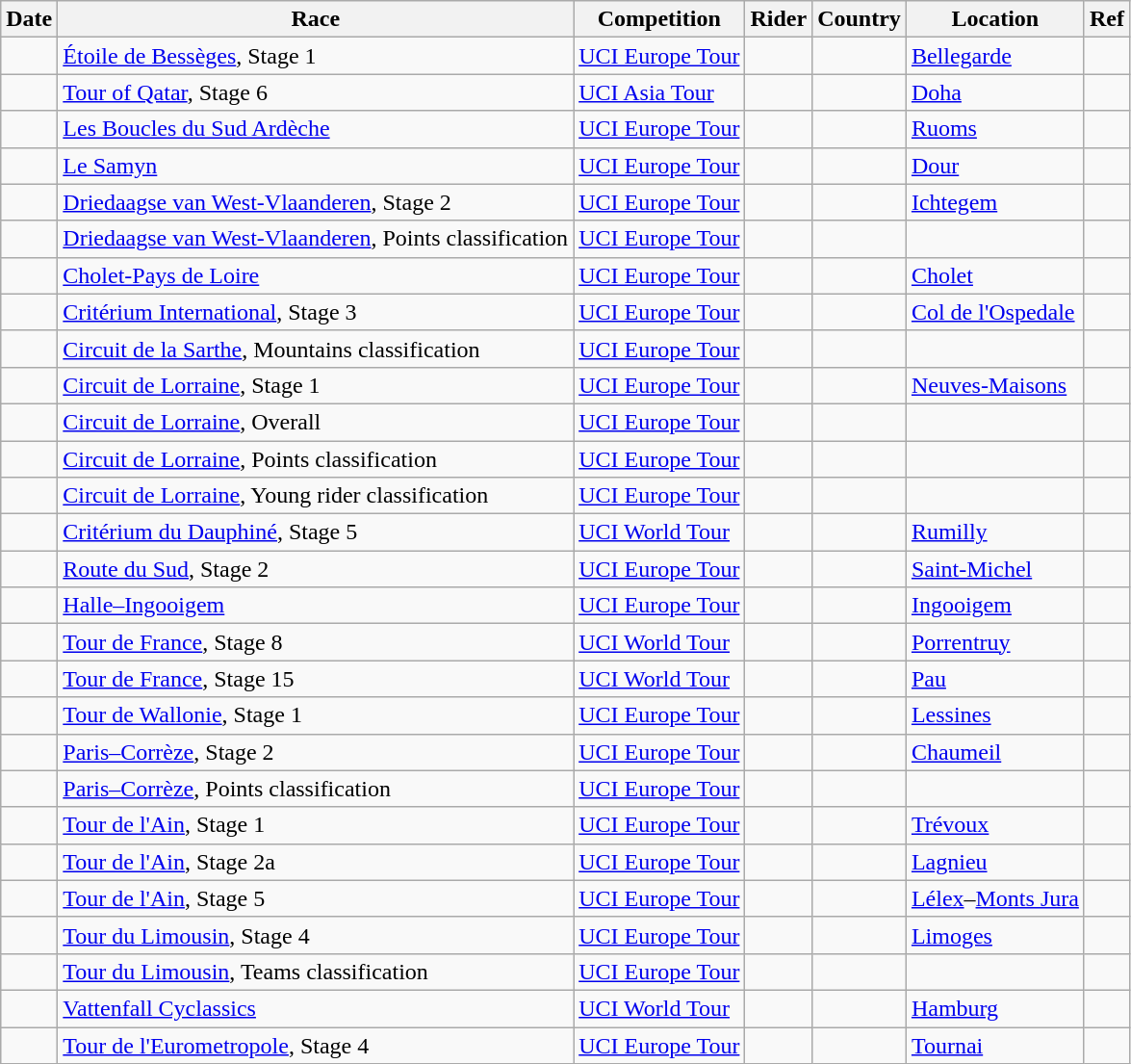<table class="wikitable sortable">
<tr>
<th>Date</th>
<th>Race</th>
<th>Competition</th>
<th>Rider</th>
<th>Country</th>
<th>Location</th>
<th>Ref</th>
</tr>
<tr>
<td></td>
<td><a href='#'>Étoile de Bessèges</a>, Stage 1</td>
<td><a href='#'>UCI Europe Tour</a></td>
<td></td>
<td></td>
<td><a href='#'>Bellegarde</a></td>
<td></td>
</tr>
<tr>
<td></td>
<td><a href='#'>Tour of Qatar</a>, Stage 6</td>
<td><a href='#'>UCI Asia Tour</a></td>
<td></td>
<td></td>
<td><a href='#'>Doha</a></td>
<td></td>
</tr>
<tr>
<td></td>
<td><a href='#'>Les Boucles du Sud Ardèche</a></td>
<td><a href='#'>UCI Europe Tour</a></td>
<td></td>
<td></td>
<td><a href='#'>Ruoms</a></td>
<td></td>
</tr>
<tr>
<td></td>
<td><a href='#'>Le Samyn</a></td>
<td><a href='#'>UCI Europe Tour</a></td>
<td></td>
<td></td>
<td><a href='#'>Dour</a></td>
<td></td>
</tr>
<tr>
<td></td>
<td><a href='#'>Driedaagse van West-Vlaanderen</a>, Stage 2</td>
<td><a href='#'>UCI Europe Tour</a></td>
<td></td>
<td></td>
<td><a href='#'>Ichtegem</a></td>
<td></td>
</tr>
<tr>
<td></td>
<td><a href='#'>Driedaagse van West-Vlaanderen</a>, Points classification</td>
<td><a href='#'>UCI Europe Tour</a></td>
<td></td>
<td></td>
<td></td>
<td></td>
</tr>
<tr>
<td></td>
<td><a href='#'>Cholet-Pays de Loire</a></td>
<td><a href='#'>UCI Europe Tour</a></td>
<td></td>
<td></td>
<td><a href='#'>Cholet</a></td>
<td></td>
</tr>
<tr>
<td></td>
<td><a href='#'>Critérium International</a>, Stage 3</td>
<td><a href='#'>UCI Europe Tour</a></td>
<td></td>
<td></td>
<td><a href='#'>Col de l'Ospedale</a></td>
<td></td>
</tr>
<tr>
<td></td>
<td><a href='#'>Circuit de la Sarthe</a>, Mountains classification</td>
<td><a href='#'>UCI Europe Tour</a></td>
<td></td>
<td></td>
<td></td>
<td></td>
</tr>
<tr>
<td></td>
<td><a href='#'>Circuit de Lorraine</a>, Stage 1</td>
<td><a href='#'>UCI Europe Tour</a></td>
<td></td>
<td></td>
<td><a href='#'>Neuves-Maisons</a></td>
<td></td>
</tr>
<tr>
<td></td>
<td><a href='#'>Circuit de Lorraine</a>, Overall</td>
<td><a href='#'>UCI Europe Tour</a></td>
<td></td>
<td></td>
<td></td>
<td></td>
</tr>
<tr>
<td></td>
<td><a href='#'>Circuit de Lorraine</a>, Points classification</td>
<td><a href='#'>UCI Europe Tour</a></td>
<td></td>
<td></td>
<td></td>
<td></td>
</tr>
<tr>
<td></td>
<td><a href='#'>Circuit de Lorraine</a>, Young rider classification</td>
<td><a href='#'>UCI Europe Tour</a></td>
<td></td>
<td></td>
<td></td>
<td></td>
</tr>
<tr>
<td></td>
<td><a href='#'>Critérium du Dauphiné</a>, Stage 5</td>
<td><a href='#'>UCI World Tour</a></td>
<td></td>
<td></td>
<td><a href='#'>Rumilly</a></td>
<td></td>
</tr>
<tr>
<td></td>
<td><a href='#'>Route du Sud</a>, Stage 2</td>
<td><a href='#'>UCI Europe Tour</a></td>
<td></td>
<td></td>
<td><a href='#'>Saint-Michel</a></td>
<td></td>
</tr>
<tr>
<td></td>
<td><a href='#'>Halle–Ingooigem</a></td>
<td><a href='#'>UCI Europe Tour</a></td>
<td></td>
<td></td>
<td><a href='#'>Ingooigem</a></td>
<td></td>
</tr>
<tr>
<td></td>
<td><a href='#'>Tour de France</a>, Stage 8</td>
<td><a href='#'>UCI World Tour</a></td>
<td></td>
<td></td>
<td><a href='#'>Porrentruy</a></td>
<td></td>
</tr>
<tr>
<td></td>
<td><a href='#'>Tour de France</a>, Stage 15</td>
<td><a href='#'>UCI World Tour</a></td>
<td></td>
<td></td>
<td><a href='#'>Pau</a></td>
<td></td>
</tr>
<tr>
<td></td>
<td><a href='#'>Tour de Wallonie</a>, Stage 1</td>
<td><a href='#'>UCI Europe Tour</a></td>
<td></td>
<td></td>
<td><a href='#'>Lessines</a></td>
<td></td>
</tr>
<tr>
<td></td>
<td><a href='#'>Paris–Corrèze</a>, Stage 2</td>
<td><a href='#'>UCI Europe Tour</a></td>
<td></td>
<td></td>
<td><a href='#'>Chaumeil</a></td>
<td></td>
</tr>
<tr>
<td></td>
<td><a href='#'>Paris–Corrèze</a>, Points classification</td>
<td><a href='#'>UCI Europe Tour</a></td>
<td></td>
<td></td>
<td></td>
<td></td>
</tr>
<tr>
<td></td>
<td><a href='#'>Tour de l'Ain</a>, Stage 1</td>
<td><a href='#'>UCI Europe Tour</a></td>
<td></td>
<td></td>
<td><a href='#'>Trévoux</a></td>
<td></td>
</tr>
<tr>
<td></td>
<td><a href='#'>Tour de l'Ain</a>, Stage 2a</td>
<td><a href='#'>UCI Europe Tour</a></td>
<td></td>
<td></td>
<td><a href='#'>Lagnieu</a></td>
<td></td>
</tr>
<tr>
<td></td>
<td><a href='#'>Tour de l'Ain</a>, Stage 5</td>
<td><a href='#'>UCI Europe Tour</a></td>
<td></td>
<td></td>
<td><a href='#'>Lélex</a>–<a href='#'>Monts Jura</a></td>
<td></td>
</tr>
<tr>
<td></td>
<td><a href='#'>Tour du Limousin</a>, Stage 4</td>
<td><a href='#'>UCI Europe Tour</a></td>
<td></td>
<td></td>
<td><a href='#'>Limoges</a></td>
<td></td>
</tr>
<tr>
<td></td>
<td><a href='#'>Tour du Limousin</a>, Teams classification</td>
<td><a href='#'>UCI Europe Tour</a></td>
<td align="center"></td>
<td></td>
<td></td>
<td></td>
</tr>
<tr>
<td></td>
<td><a href='#'>Vattenfall Cyclassics</a></td>
<td><a href='#'>UCI World Tour</a></td>
<td></td>
<td></td>
<td><a href='#'>Hamburg</a></td>
<td></td>
</tr>
<tr>
<td></td>
<td><a href='#'>Tour de l'Eurometropole</a>, Stage 4</td>
<td><a href='#'>UCI Europe Tour</a></td>
<td></td>
<td></td>
<td><a href='#'>Tournai</a></td>
<td></td>
</tr>
</table>
